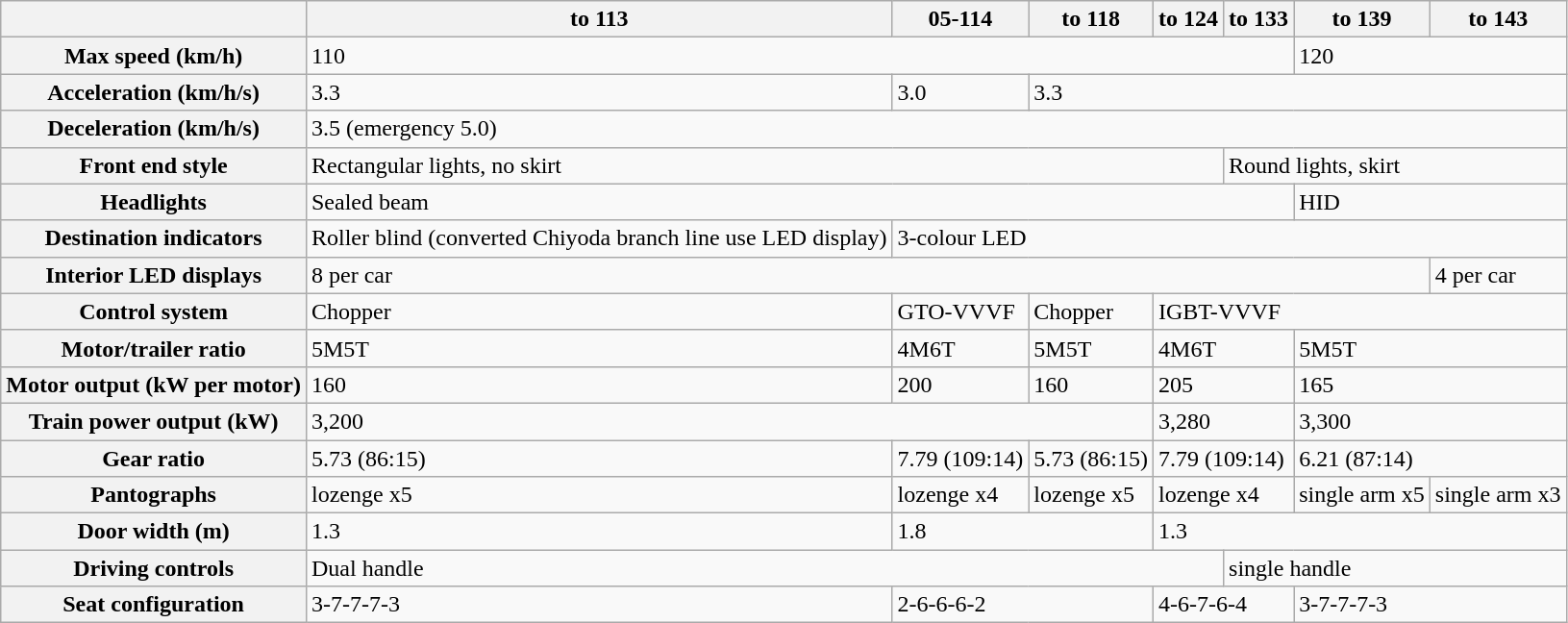<table class="wikitable">
<tr>
<th></th>
<th> to 113</th>
<th>05-114</th>
<th> to 118</th>
<th> to 124</th>
<th> to 133</th>
<th> to 139</th>
<th> to 143</th>
</tr>
<tr>
<th>Max speed (km/h)</th>
<td colspan=5>110</td>
<td colspan=2>120</td>
</tr>
<tr>
<th>Acceleration (km/h/s)</th>
<td>3.3</td>
<td>3.0</td>
<td colspan=5>3.3</td>
</tr>
<tr>
<th>Deceleration (km/h/s)</th>
<td colspan=7>3.5 (emergency 5.0)</td>
</tr>
<tr>
<th>Front end style</th>
<td colspan=4>Rectangular lights, no skirt</td>
<td colspan=3>Round lights, skirt</td>
</tr>
<tr>
<th>Headlights</th>
<td colspan=5>Sealed beam</td>
<td colspan=2>HID</td>
</tr>
<tr>
<th>Destination indicators</th>
<td>Roller blind (converted Chiyoda branch line use LED display)</td>
<td colspan=6>3-colour LED</td>
</tr>
<tr>
<th>Interior LED displays</th>
<td colspan=6>8 per car</td>
<td>4 per car</td>
</tr>
<tr>
<th>Control system</th>
<td>Chopper</td>
<td>GTO-VVVF</td>
<td>Chopper</td>
<td colspan=4>IGBT-VVVF</td>
</tr>
<tr>
<th>Motor/trailer ratio</th>
<td>5M5T</td>
<td>4M6T</td>
<td>5M5T</td>
<td colspan=2>4M6T</td>
<td colspan=2>5M5T</td>
</tr>
<tr>
<th>Motor output (kW per motor)</th>
<td>160</td>
<td>200</td>
<td>160</td>
<td colspan=2>205</td>
<td colspan=2>165</td>
</tr>
<tr>
<th>Train power output (kW)</th>
<td colspan=3>3,200</td>
<td colspan=2>3,280</td>
<td colspan=2>3,300</td>
</tr>
<tr>
<th>Gear ratio</th>
<td>5.73 (86:15)</td>
<td>7.79 (109:14)</td>
<td>5.73 (86:15)</td>
<td colspan=2>7.79 (109:14)</td>
<td colspan=2>6.21 (87:14)</td>
</tr>
<tr>
<th>Pantographs</th>
<td>lozenge x5</td>
<td>lozenge x4</td>
<td>lozenge x5</td>
<td colspan=2>lozenge x4</td>
<td>single arm x5</td>
<td>single arm x3</td>
</tr>
<tr>
<th>Door width (m)</th>
<td>1.3</td>
<td colspan=2>1.8</td>
<td colspan=4>1.3</td>
</tr>
<tr>
<th>Driving controls</th>
<td colspan=4>Dual handle</td>
<td colspan=3>single handle</td>
</tr>
<tr>
<th>Seat configuration</th>
<td>3-7-7-7-3</td>
<td colspan=2>2-6-6-6-2</td>
<td colspan=2>4-6-7-6-4</td>
<td colspan=2>3-7-7-7-3</td>
</tr>
</table>
